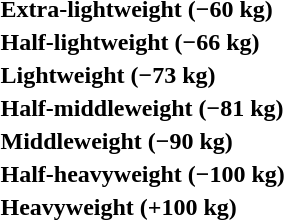<table>
<tr>
<th rowspan=2 style="text-align:left;">Extra-lightweight (−60 kg)</th>
<td rowspan=2></td>
<td rowspan=2></td>
<td></td>
</tr>
<tr>
<td></td>
</tr>
<tr>
<th rowspan=2 style="text-align:left;">Half-lightweight (−66 kg)</th>
<td rowspan=2></td>
<td rowspan=2></td>
<td></td>
</tr>
<tr>
<td></td>
</tr>
<tr>
<th rowspan=2 style="text-align:left;">Lightweight (−73 kg)</th>
<td rowspan=2></td>
<td rowspan=2></td>
<td></td>
</tr>
<tr>
<td></td>
</tr>
<tr>
<th rowspan=2 style="text-align:left;">Half-middleweight (−81 kg)</th>
<td rowspan=2></td>
<td rowspan=2></td>
<td></td>
</tr>
<tr>
<td></td>
</tr>
<tr>
<th rowspan=2 style="text-align:left;">Middleweight (−90 kg)</th>
<td rowspan=2></td>
<td rowspan=2></td>
<td></td>
</tr>
<tr>
<td></td>
</tr>
<tr>
<th rowspan=2 style="text-align:left;">Half-heavyweight (−100 kg)</th>
<td rowspan=2></td>
<td rowspan=2></td>
<td></td>
</tr>
<tr>
<td></td>
</tr>
<tr>
<th rowspan=2 style="text-align:left;">Heavyweight (+100 kg)</th>
<td rowspan=2></td>
<td rowspan=2></td>
<td></td>
</tr>
<tr>
<td></td>
</tr>
</table>
